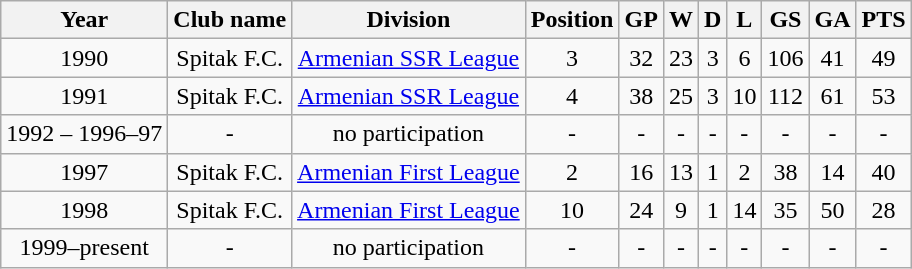<table class="wikitable" style="text-align: center;">
<tr>
<th>Year</th>
<th>Club name</th>
<th>Division</th>
<th>Position</th>
<th>GP</th>
<th>W</th>
<th>D</th>
<th>L</th>
<th>GS</th>
<th>GA</th>
<th>PTS</th>
</tr>
<tr>
<td>1990</td>
<td>Spitak F.C.</td>
<td><a href='#'>Armenian SSR League</a></td>
<td>3</td>
<td>32</td>
<td>23</td>
<td>3</td>
<td>6</td>
<td>106</td>
<td>41</td>
<td>49</td>
</tr>
<tr>
<td>1991</td>
<td>Spitak F.C.</td>
<td><a href='#'>Armenian SSR League</a></td>
<td>4</td>
<td>38</td>
<td>25</td>
<td>3</td>
<td>10</td>
<td>112</td>
<td>61</td>
<td>53</td>
</tr>
<tr>
<td>1992 – 1996–97</td>
<td>-</td>
<td>no participation</td>
<td>-</td>
<td>-</td>
<td>-</td>
<td>-</td>
<td>-</td>
<td>-</td>
<td>-</td>
<td>-</td>
</tr>
<tr>
<td>1997</td>
<td>Spitak F.C.</td>
<td><a href='#'>Armenian First League</a></td>
<td>2</td>
<td>16</td>
<td>13</td>
<td>1</td>
<td>2</td>
<td>38</td>
<td>14</td>
<td>40</td>
</tr>
<tr>
<td>1998</td>
<td>Spitak F.C.</td>
<td><a href='#'>Armenian First League</a></td>
<td>10</td>
<td>24</td>
<td>9</td>
<td>1</td>
<td>14</td>
<td>35</td>
<td>50</td>
<td>28</td>
</tr>
<tr>
<td>1999–present</td>
<td>-</td>
<td>no participation</td>
<td>-</td>
<td>-</td>
<td>-</td>
<td>-</td>
<td>-</td>
<td>-</td>
<td>-</td>
<td>-</td>
</tr>
</table>
